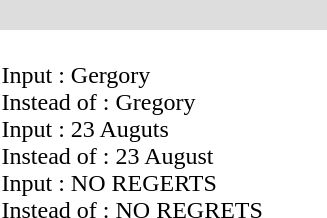<table align="right" class="toccolours" style="width:222px; margin: 0 0 1em 1em;">
<tr>
<td style="background:#dddddd; text-align:center;"><br></td>
</tr>
<tr>
<td><br>Input : Gergory<br>
Instead of : Gregory<br>Input : 23 Auguts<br>
Instead of : 23 August<br>Input : NO REGERTS<br>
Instead of : NO REGRETS</td>
</tr>
</table>
